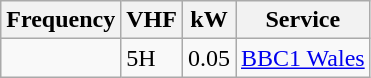<table class="wikitable sortable">
<tr>
<th>Frequency</th>
<th>VHF</th>
<th>kW</th>
<th>Service</th>
</tr>
<tr>
<td></td>
<td>5H</td>
<td>0.05</td>
<td><a href='#'>BBC1 Wales</a></td>
</tr>
</table>
